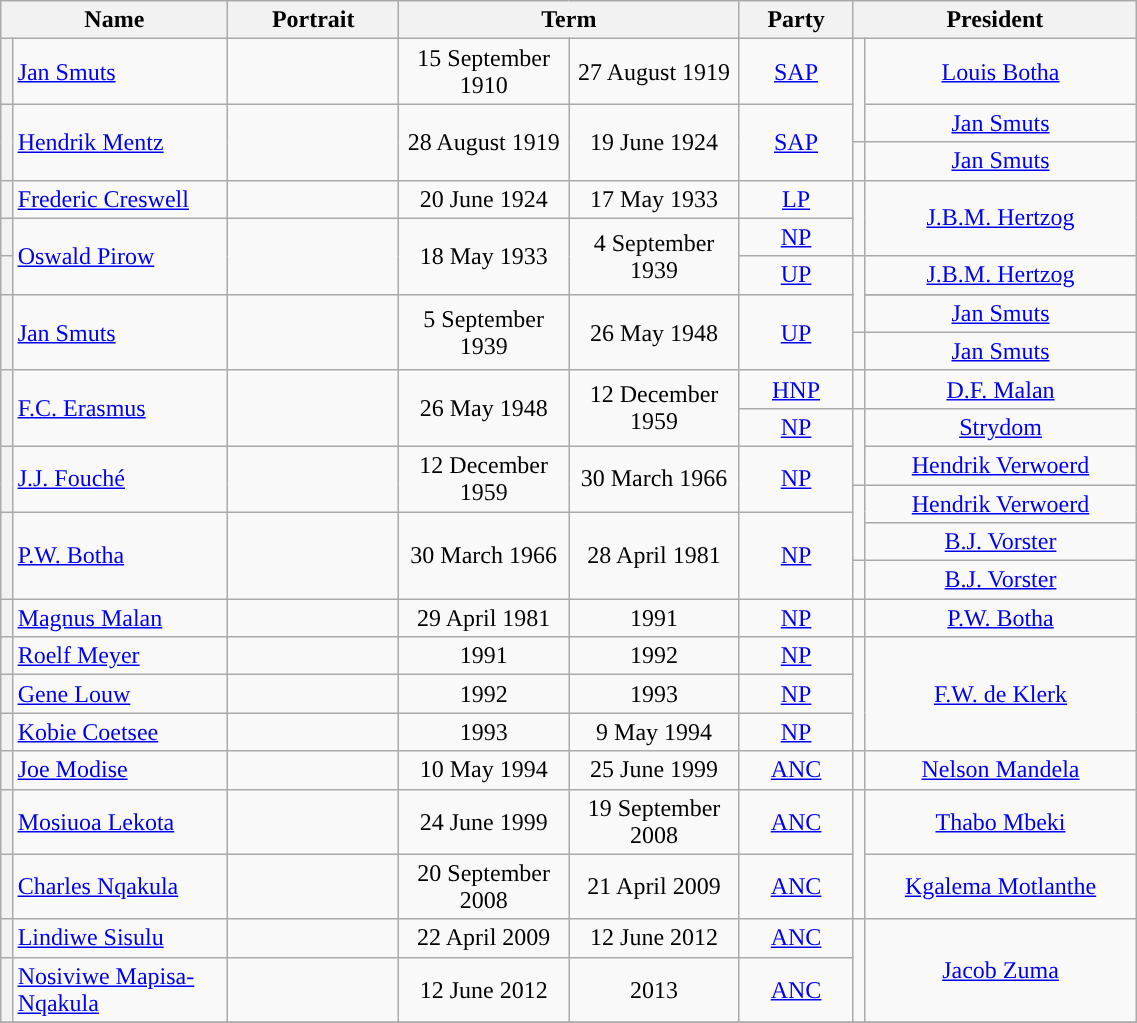<table class="wikitable" width=60%>
<tr>
<th colspan=2 width=20%>Name</th>
<th width=75>Portrait</th>
<th colspan=2 width=30%>Term</th>
<th width=10%>Party</th>
<th colspan=2 width=25%>President<br> </th>
</tr>
<tr style="text-align:center">
<th style="width:1%;background-color: "></th>
<td align=left><a href='#'>Jan Smuts</a></td>
<td></td>
<td>15 September 1910</td>
<td>27 August 1919</td>
<td><a href='#'>SAP</a></td>
<td rowspan=3 style="width:1%;background-color: "></td>
<td rowspan=2><a href='#'>Louis Botha</a><br></td>
</tr>
<tr style="text-align:center">
<th rowspan=3 style="width:1%;background-color: "></th>
<td rowspan=3 align=left><a href='#'>Hendrik Mentz</a></td>
<td rowspan=3 align=center></td>
<td rowspan=3>28 August 1919</td>
<td rowspan=3>19 June 1924</td>
<td rowspan=3><a href='#'>SAP</a></td>
</tr>
<tr style="text-align:center">
<td><a href='#'>Jan Smuts</a><br></td>
</tr>
<tr style="text-align:center">
<td style="width:1%;background-color: "></td>
<td><a href='#'>Jan Smuts</a> <br></td>
</tr>
<tr style="text-align:center">
<th style="width:1%;background-color: "></th>
<td align=left><a href='#'>Frederic Creswell</a></td>
<td></td>
<td>20 June 1924</td>
<td>17 May 1933</td>
<td><a href='#'>LP</a></td>
<td rowspan=2 style="width:1%;background-color: "></td>
<td rowspan=2><a href='#'>J.B.M. Hertzog</a><br> </td>
</tr>
<tr style="text-align:center">
<th style="width:1%;background-color: "></th>
<td rowspan=2 align=left><a href='#'>Oswald Pirow</a></td>
<td rowspan=2></td>
<td rowspan=2>18 May 1933</td>
<td rowspan=2>4 September 1939</td>
<td><a href='#'>NP</a></td>
</tr>
<tr style="text-align:center">
<th style="width:1%;background-color: "></th>
<td><a href='#'>UP</a></td>
<td rowspan=3 style="width:1%;background-color: "></td>
<td><a href='#'>J.B.M. Hertzog</a><br> </td>
</tr>
<tr style="text-align:center">
<th rowspan=3 style="width:1%;background-color: "></th>
<td rowspan=3 align=left><a href='#'>Jan Smuts</a></td>
<td rowspan=3></td>
<td rowspan=3>5 September 1939</td>
<td rowspan=3>26 May 1948</td>
<td rowspan=3><a href='#'>UP</a></td>
</tr>
<tr style="text-align:center">
<td><a href='#'>Jan Smuts</a><br></td>
</tr>
<tr style="text-align:center">
<td style="width:1%;background-color: "></td>
<td><a href='#'>Jan Smuts</a><br> </td>
</tr>
<tr style="text-align:center">
<th rowspan=2 style="width:1%;background-color: "></th>
<td rowspan=2 align=left><a href='#'>F.C. Erasmus</a></td>
<td rowspan=2></td>
<td rowspan=2>26 May 1948</td>
<td rowspan=2>12 December 1959</td>
<td><a href='#'>HNP</a></td>
<td style="width:1%;background-color: "></td>
<td><a href='#'>D.F. Malan</a><br> </td>
</tr>
<tr style="text-align:center">
<td><a href='#'>NP</a></td>
<td rowspan=3 style="width:1%;background-color: "></td>
<td rowspan=2><a href='#'>Strydom</a><br> </td>
</tr>
<tr style="text-align:center">
<th rowspan=3 style="width:1%;background-color: "></th>
<td rowspan=3 align=left><a href='#'>J.J. Fouché</a></td>
<td rowspan=3></td>
<td rowspan=3>12 December 1959</td>
<td rowspan=3>30 March 1966</td>
<td rowspan=3><a href='#'>NP</a></td>
</tr>
<tr style="text-align:center">
<td><a href='#'>Hendrik Verwoerd</a><br> </td>
</tr>
<tr style="text-align:center">
<td rowspan=3 style="width:1%;background-color: "></td>
<td rowspan=2><a href='#'>Hendrik Verwoerd</a><br> </td>
</tr>
<tr style="text-align:center">
<th rowspan=3 style="width:1%;background-color: "></th>
<td rowspan=3 align=left><a href='#'>P.W. Botha</a></td>
<td rowspan=3></td>
<td rowspan=3>30 March 1966</td>
<td rowspan=3>28 April 1981</td>
<td rowspan=3><a href='#'>NP</a></td>
</tr>
<tr style="text-align:center">
<td><a href='#'>B.J. Vorster</a><br> </td>
</tr>
<tr style="text-align:center">
<td style="width:1%;background-color: "></td>
<td><a href='#'>B.J. Vorster</a><br> </td>
</tr>
<tr style="text-align:center">
<th rowspan=2 style="width:1%;background-color: "></th>
<td rowspan=2 align=left><a href='#'>Magnus Malan</a></td>
<td rowspan=2></td>
<td rowspan=2>29 April 1981</td>
<td rowspan=2>1991</td>
<td rowspan=2><a href='#'>NP</a></td>
<td style="width:1%;background-color: "></td>
<td><a href='#'>P.W. Botha</a><br> </td>
</tr>
<tr style="text-align:center">
<td rowspan=4 style="width:1%;background-color: "></td>
<td rowspan=4><a href='#'>F.W. de Klerk</a><br> </td>
</tr>
<tr style="text-align:center">
<th style="width:1%;background-color: "></th>
<td align=left><a href='#'>Roelf Meyer</a></td>
<td></td>
<td>1991</td>
<td>1992</td>
<td><a href='#'>NP</a></td>
</tr>
<tr style="text-align:center">
<th style="width:1%;background-color: "></th>
<td align=left><a href='#'>Gene Louw</a></td>
<td></td>
<td>1992</td>
<td>1993</td>
<td><a href='#'>NP</a></td>
</tr>
<tr style="text-align:center">
<th style="width:1%;background-color: "></th>
<td align=left><a href='#'>Kobie Coetsee</a></td>
<td></td>
<td>1993</td>
<td>9 May 1994</td>
<td><a href='#'>NP</a></td>
</tr>
<tr style="text-align:center">
<th style="width:1%;background-color: "></th>
<td align=left><a href='#'>Joe Modise</a></td>
<td></td>
<td>10 May 1994</td>
<td>25 June 1999</td>
<td><a href='#'>ANC</a></td>
<td style="width:1%;background-color: "></td>
<td><a href='#'>Nelson Mandela</a><br> </td>
</tr>
<tr style="text-align:center">
<th style="width:1%;background-color: "></th>
<td align=left><a href='#'>Mosiuoa Lekota</a></td>
<td></td>
<td>24 June 1999</td>
<td>19 September 2008</td>
<td><a href='#'>ANC</a></td>
<td rowspan=2 style="width:1%;background-color: "></td>
<td><a href='#'>Thabo Mbeki</a><br> </td>
</tr>
<tr style="text-align:center">
<th style="width:1%;background-color: "></th>
<td align=left><a href='#'>Charles Nqakula</a></td>
<td></td>
<td>20 September 2008</td>
<td>21 April 2009</td>
<td><a href='#'>ANC</a></td>
<td><a href='#'>Kgalema Motlanthe</a><br> </td>
</tr>
<tr style="text-align:center">
<th style="width:1%;background-color: "></th>
<td align=left><a href='#'>Lindiwe Sisulu</a></td>
<td></td>
<td>22 April 2009</td>
<td>12 June 2012</td>
<td><a href='#'>ANC</a></td>
<td rowspan=2 style="width:1%;background-color: "></td>
<td rowspan=2><a href='#'>Jacob Zuma</a><br> </td>
</tr>
<tr style="text-align:center">
<th style="width:1%;background-color: "></th>
<td align=left><a href='#'>Nosiviwe Mapisa-Nqakula</a></td>
<td align=center></td>
<td>12 June 2012</td>
<td>2013</td>
<td><a href='#'>ANC</a></td>
</tr>
<tr>
</tr>
</table>
